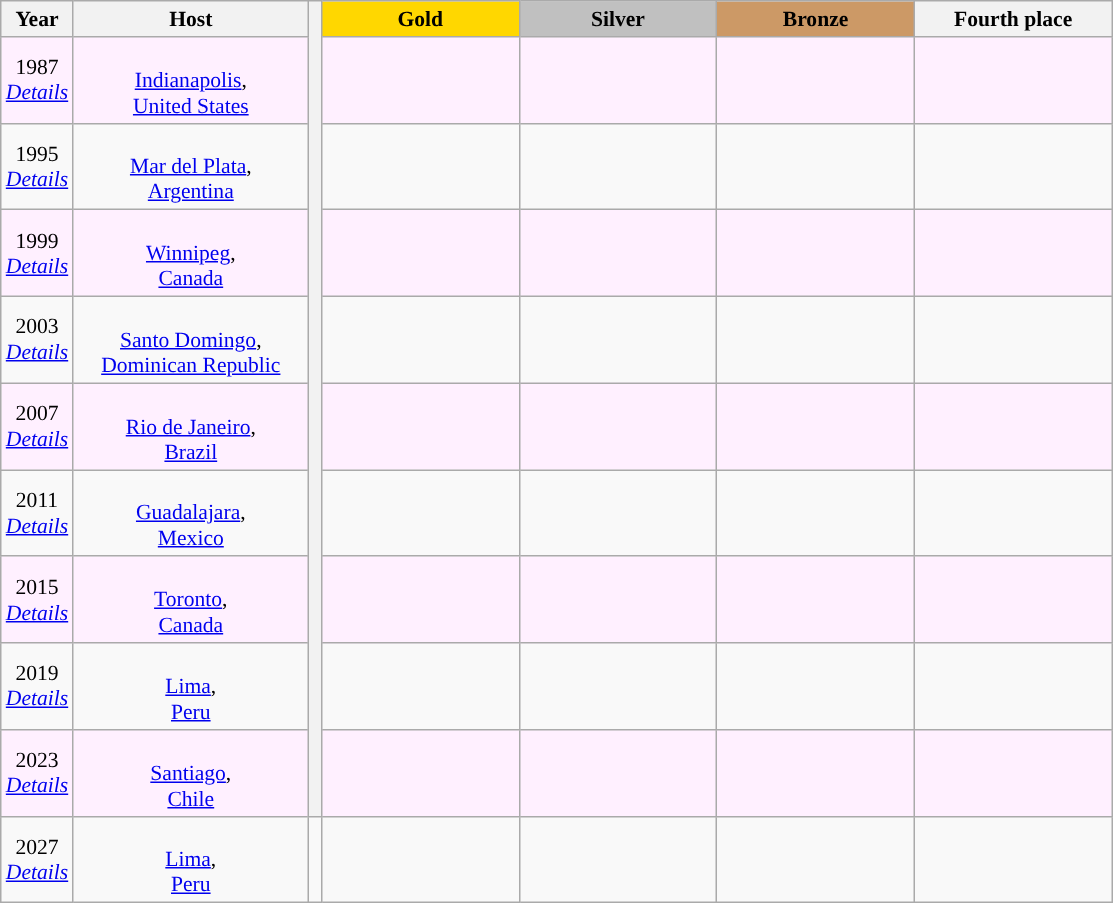<table class="wikitable" style="font-size: 90%; text-align: center;">
<tr>
<th width="30">Year</th>
<th width="150">Host</th>
<th width="2" rowspan="10"></th>
<th width="125" style="background: gold;">Gold</th>
<th width="125" style="background: silver;">Silver</th>
<th width="125" style="background: #cc9966;">Bronze</th>
<th width="125" style="background:">Fourth place</th>
</tr>
<tr align=center bgcolor=#fff0ff>
<td>1987<br><em><a href='#'>Details</a></em></td>
<td><br><a href='#'>Indianapolis</a>,<br><a href='#'>United States</a></td>
<td><strong></strong></td>
<td></td>
<td></td>
<td></td>
</tr>
<tr>
<td>1995<br><em><a href='#'>Details</a></em></td>
<td><br><a href='#'>Mar del Plata</a>,<br><a href='#'>Argentina</a></td>
<td><strong></strong></td>
<td></td>
<td></td>
<td></td>
</tr>
<tr align=center bgcolor=#fff0ff>
<td>1999<br><em><a href='#'>Details</a></em></td>
<td><br><a href='#'>Winnipeg</a>,<br><a href='#'>Canada</a></td>
<td><strong></strong></td>
<td></td>
<td></td>
<td></td>
</tr>
<tr>
<td>2003<br><em><a href='#'>Details</a></em></td>
<td><br><a href='#'>Santo Domingo</a>,<br><a href='#'>Dominican Republic</a></td>
<td><strong></strong></td>
<td></td>
<td></td>
<td></td>
</tr>
<tr align=center bgcolor=#fff0ff>
<td>2007<br><em><a href='#'>Details</a></em></td>
<td><br><a href='#'>Rio de Janeiro</a>,<br><a href='#'>Brazil</a></td>
<td><strong></strong></td>
<td></td>
<td></td>
<td></td>
</tr>
<tr>
<td>2011<br><em><a href='#'>Details</a></em></td>
<td><br><a href='#'>Guadalajara</a>,<br><a href='#'>Mexico</a></td>
<td><strong></strong></td>
<td></td>
<td></td>
<td></td>
</tr>
<tr align=center bgcolor=#fff0ff>
<td>2015<br><em><a href='#'>Details</a></em></td>
<td><br><a href='#'>Toronto</a>,<br><a href='#'>Canada</a></td>
<td><strong></strong></td>
<td></td>
<td></td>
<td></td>
</tr>
<tr>
<td>2019<br><em><a href='#'>Details</a></em></td>
<td><br><a href='#'>Lima</a>,<br><a href='#'>Peru</a></td>
<td><strong></strong></td>
<td></td>
<td></td>
<td></td>
</tr>
<tr align=center bgcolor=#fff0ff>
<td>2023<br><em><a href='#'>Details</a></em></td>
<td><br><a href='#'>Santiago</a>,<br><a href='#'>Chile</a></td>
<td><strong></strong></td>
<td></td>
<td></td>
<td></td>
</tr>
<tr>
<td>2027<br><em><a href='#'>Details</a></em></td>
<td><br><a href='#'>Lima</a>,<br><a href='#'>Peru</a></td>
<td></td>
<td></td>
<td></td>
<td></td>
</tr>
</table>
